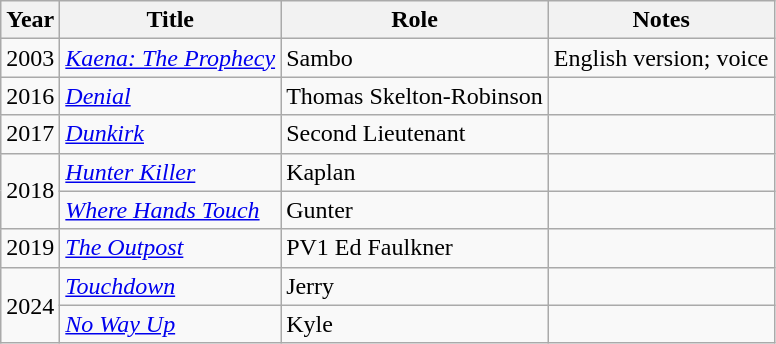<table class="wikitable">
<tr>
<th>Year</th>
<th>Title</th>
<th>Role</th>
<th>Notes</th>
</tr>
<tr>
<td>2003</td>
<td><em><a href='#'>Kaena: The Prophecy</a></em></td>
<td>Sambo</td>
<td>English version; voice</td>
</tr>
<tr>
<td>2016</td>
<td><a href='#'><em>Denial</em></a></td>
<td>Thomas Skelton-Robinson</td>
<td></td>
</tr>
<tr>
<td>2017</td>
<td><a href='#'><em>Dunkirk</em></a></td>
<td>Second Lieutenant</td>
<td></td>
</tr>
<tr>
<td rowspan="2">2018</td>
<td><a href='#'><em>Hunter Killer</em></a></td>
<td>Kaplan</td>
<td></td>
</tr>
<tr>
<td><em><a href='#'>Where Hands Touch</a></em></td>
<td>Gunter</td>
<td></td>
</tr>
<tr>
<td>2019</td>
<td><a href='#'><em>The Outpost</em></a></td>
<td>PV1 Ed Faulkner</td>
<td></td>
</tr>
<tr>
<td rowspan="2">2024</td>
<td><em><a href='#'>Touchdown</a></em></td>
<td>Jerry</td>
<td></td>
</tr>
<tr>
<td><em><a href='#'>No Way Up</a></em></td>
<td>Kyle</td>
<td></td>
</tr>
</table>
